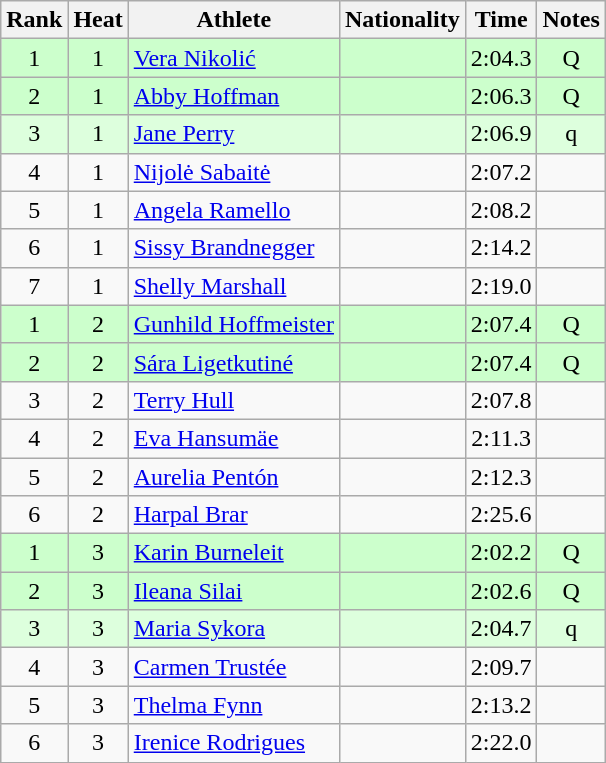<table class="wikitable sortable" style="text-align:center">
<tr>
<th>Rank</th>
<th>Heat</th>
<th>Athlete</th>
<th>Nationality</th>
<th>Time</th>
<th>Notes</th>
</tr>
<tr bgcolor=ccffcc>
<td>1</td>
<td>1</td>
<td align=left><a href='#'>Vera Nikolić</a></td>
<td align=left></td>
<td>2:04.3</td>
<td>Q</td>
</tr>
<tr bgcolor=ccffcc>
<td>2</td>
<td>1</td>
<td align=left><a href='#'>Abby Hoffman</a></td>
<td align=left></td>
<td>2:06.3</td>
<td>Q</td>
</tr>
<tr bgcolor=ddffdd>
<td>3</td>
<td>1</td>
<td align=left><a href='#'>Jane Perry</a></td>
<td align=left></td>
<td>2:06.9</td>
<td>q</td>
</tr>
<tr>
<td>4</td>
<td>1</td>
<td align=left><a href='#'>Nijolė Sabaitė</a></td>
<td align=left></td>
<td>2:07.2</td>
<td></td>
</tr>
<tr>
<td>5</td>
<td>1</td>
<td align=left><a href='#'>Angela Ramello</a></td>
<td align=left></td>
<td>2:08.2</td>
<td></td>
</tr>
<tr>
<td>6</td>
<td>1</td>
<td align=left><a href='#'>Sissy Brandnegger</a></td>
<td align=left></td>
<td>2:14.2</td>
<td></td>
</tr>
<tr>
<td>7</td>
<td>1</td>
<td align=left><a href='#'>Shelly Marshall</a></td>
<td align=left></td>
<td>2:19.0</td>
<td></td>
</tr>
<tr bgcolor=ccffcc>
<td>1</td>
<td>2</td>
<td align=left><a href='#'>Gunhild Hoffmeister</a></td>
<td align=left></td>
<td>2:07.4</td>
<td>Q</td>
</tr>
<tr bgcolor=ccffcc>
<td>2</td>
<td>2</td>
<td align=left><a href='#'>Sára Ligetkutiné</a></td>
<td align=left></td>
<td>2:07.4</td>
<td>Q</td>
</tr>
<tr>
<td>3</td>
<td>2</td>
<td align=left><a href='#'>Terry Hull</a></td>
<td align=left></td>
<td>2:07.8</td>
<td></td>
</tr>
<tr>
<td>4</td>
<td>2</td>
<td align=left><a href='#'>Eva Hansumäe</a></td>
<td align=left></td>
<td>2:11.3</td>
<td></td>
</tr>
<tr>
<td>5</td>
<td>2</td>
<td align=left><a href='#'>Aurelia Pentón</a></td>
<td align=left></td>
<td>2:12.3</td>
<td></td>
</tr>
<tr>
<td>6</td>
<td>2</td>
<td align=left><a href='#'>Harpal Brar</a></td>
<td align=left></td>
<td>2:25.6</td>
<td></td>
</tr>
<tr bgcolor=ccffcc>
<td>1</td>
<td>3</td>
<td align=left><a href='#'>Karin Burneleit</a></td>
<td align=left></td>
<td>2:02.2</td>
<td>Q</td>
</tr>
<tr bgcolor=ccffcc>
<td>2</td>
<td>3</td>
<td align=left><a href='#'>Ileana Silai</a></td>
<td align=left></td>
<td>2:02.6</td>
<td>Q</td>
</tr>
<tr bgcolor=ddffdd>
<td>3</td>
<td>3</td>
<td align=left><a href='#'>Maria Sykora</a></td>
<td align=left></td>
<td>2:04.7</td>
<td>q</td>
</tr>
<tr>
<td>4</td>
<td>3</td>
<td align=left><a href='#'>Carmen Trustée</a></td>
<td align=left></td>
<td>2:09.7</td>
<td></td>
</tr>
<tr>
<td>5</td>
<td>3</td>
<td align=left><a href='#'>Thelma Fynn</a></td>
<td align=left></td>
<td>2:13.2</td>
<td></td>
</tr>
<tr>
<td>6</td>
<td>3</td>
<td align=left><a href='#'>Irenice Rodrigues</a></td>
<td align=left></td>
<td>2:22.0</td>
<td></td>
</tr>
</table>
